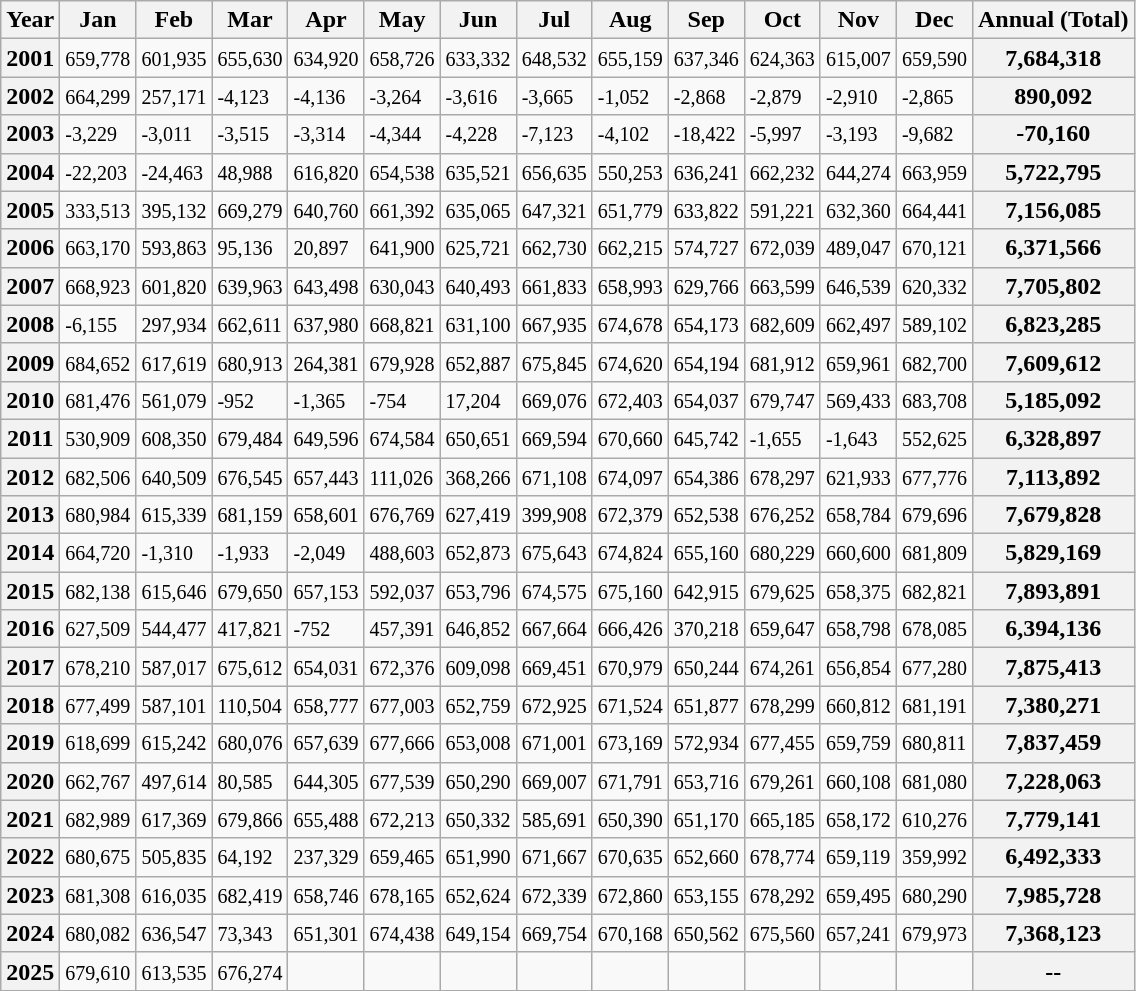<table class="wikitable">
<tr>
<th>Year</th>
<th>Jan</th>
<th>Feb</th>
<th>Mar</th>
<th>Apr</th>
<th>May</th>
<th>Jun</th>
<th>Jul</th>
<th>Aug</th>
<th>Sep</th>
<th>Oct</th>
<th>Nov</th>
<th>Dec</th>
<th>Annual (Total)</th>
</tr>
<tr>
<th>2001</th>
<td><small>659,778</small></td>
<td><small>601,935</small></td>
<td><small>655,630</small></td>
<td><small>634,920</small></td>
<td><small>658,726</small></td>
<td><small>633,332</small></td>
<td><small>648,532</small></td>
<td><small>655,159</small></td>
<td><small>637,346</small></td>
<td><small>624,363</small></td>
<td><small>615,007</small></td>
<td><small>659,590</small></td>
<th>7,684,318</th>
</tr>
<tr>
<th>2002</th>
<td><small>664,299</small></td>
<td><small>257,171</small></td>
<td><small>-4,123</small></td>
<td><small>-4,136</small></td>
<td><small>-3,264</small></td>
<td><small>-3,616</small></td>
<td><small>-3,665</small></td>
<td><small>-1,052</small></td>
<td><small>-2,868</small></td>
<td><small>-2,879</small></td>
<td><small>-2,910</small></td>
<td><small>-2,865</small></td>
<th>890,092</th>
</tr>
<tr>
<th>2003</th>
<td><small>-3,229</small></td>
<td><small>-3,011</small></td>
<td><small>-3,515</small></td>
<td><small>-3,314</small></td>
<td><small>-4,344</small></td>
<td><small>-4,228</small></td>
<td><small>-7,123</small></td>
<td><small>-4,102</small></td>
<td><small>-18,422</small></td>
<td><small>-5,997</small></td>
<td><small>-3,193</small></td>
<td><small>-9,682</small></td>
<th>-70,160</th>
</tr>
<tr>
<th>2004</th>
<td><small>-22,203</small></td>
<td><small>-24,463</small></td>
<td><small>48,988</small></td>
<td><small>616,820</small></td>
<td><small>654,538</small></td>
<td><small>635,521</small></td>
<td><small>656,635</small></td>
<td><small>550,253</small></td>
<td><small>636,241</small></td>
<td><small>662,232</small></td>
<td><small>644,274</small></td>
<td><small>663,959</small></td>
<th>5,722,795</th>
</tr>
<tr>
<th>2005</th>
<td><small>333,513</small></td>
<td><small>395,132</small></td>
<td><small>669,279</small></td>
<td><small>640,760</small></td>
<td><small>661,392</small></td>
<td><small>635,065</small></td>
<td><small>647,321</small></td>
<td><small>651,779</small></td>
<td><small>633,822</small></td>
<td><small>591,221</small></td>
<td><small>632,360</small></td>
<td><small>664,441</small></td>
<th>7,156,085</th>
</tr>
<tr>
<th>2006</th>
<td><small>663,170</small></td>
<td><small>593,863</small></td>
<td><small>95,136</small></td>
<td><small>20,897</small></td>
<td><small>641,900</small></td>
<td><small>625,721</small></td>
<td><small>662,730</small></td>
<td><small>662,215</small></td>
<td><small>574,727</small></td>
<td><small>672,039</small></td>
<td><small>489,047</small></td>
<td><small>670,121</small></td>
<th>6,371,566</th>
</tr>
<tr>
<th>2007</th>
<td><small>668,923</small></td>
<td><small>601,820</small></td>
<td><small>639,963</small></td>
<td><small>643,498</small></td>
<td><small>630,043</small></td>
<td><small>640,493</small></td>
<td><small>661,833</small></td>
<td><small>658,993</small></td>
<td><small>629,766</small></td>
<td><small>663,599</small></td>
<td><small>646,539</small></td>
<td><small>620,332</small></td>
<th>7,705,802</th>
</tr>
<tr>
<th>2008</th>
<td><small>-6,155</small></td>
<td><small>297,934</small></td>
<td><small>662,611</small></td>
<td><small>637,980</small></td>
<td><small>668,821</small></td>
<td><small>631,100</small></td>
<td><small>667,935</small></td>
<td><small>674,678</small></td>
<td><small>654,173</small></td>
<td><small>682,609</small></td>
<td><small>662,497</small></td>
<td><small>589,102</small></td>
<th>6,823,285</th>
</tr>
<tr>
<th>2009</th>
<td><small>684,652</small></td>
<td><small>617,619</small></td>
<td><small>680,913</small></td>
<td><small>264,381</small></td>
<td><small>679,928</small></td>
<td><small>652,887</small></td>
<td><small>675,845</small></td>
<td><small>674,620</small></td>
<td><small>654,194</small></td>
<td><small>681,912</small></td>
<td><small>659,961</small></td>
<td><small>682,700</small></td>
<th>7,609,612</th>
</tr>
<tr>
<th>2010</th>
<td><small>681,476</small></td>
<td><small>561,079</small></td>
<td><small>-952</small></td>
<td><small>-1,365</small></td>
<td><small>-754</small></td>
<td><small>17,204</small></td>
<td><small>669,076</small></td>
<td><small>672,403</small></td>
<td><small>654,037</small></td>
<td><small>679,747</small></td>
<td><small>569,433</small></td>
<td><small>683,708</small></td>
<th>5,185,092</th>
</tr>
<tr>
<th>2011</th>
<td><small>530,909</small></td>
<td><small>608,350</small></td>
<td><small>679,484</small></td>
<td><small>649,596</small></td>
<td><small>674,584</small></td>
<td><small>650,651</small></td>
<td><small>669,594</small></td>
<td><small>670,660</small></td>
<td><small>645,742</small></td>
<td><small>-1,655</small></td>
<td><small>-1,643</small></td>
<td><small>552,625</small></td>
<th>6,328,897</th>
</tr>
<tr>
<th>2012</th>
<td><small>682,506</small></td>
<td><small>640,509</small></td>
<td><small>676,545</small></td>
<td><small>657,443</small></td>
<td><small>111,026</small></td>
<td><small>368,266</small></td>
<td><small>671,108</small></td>
<td><small>674,097</small></td>
<td><small>654,386</small></td>
<td><small>678,297</small></td>
<td><small>621,933</small></td>
<td><small>677,776</small></td>
<th>7,113,892</th>
</tr>
<tr>
<th>2013</th>
<td><small>680,984</small></td>
<td><small>615,339</small></td>
<td><small>681,159</small></td>
<td><small>658,601</small></td>
<td><small>676,769</small></td>
<td><small>627,419</small></td>
<td><small>399,908</small></td>
<td><small>672,379</small></td>
<td><small>652,538</small></td>
<td><small>676,252</small></td>
<td><small>658,784</small></td>
<td><small>679,696</small></td>
<th>7,679,828</th>
</tr>
<tr>
<th>2014</th>
<td><small>664,720</small></td>
<td><small>-1,310</small></td>
<td><small>-1,933</small></td>
<td><small>-2,049</small></td>
<td><small>488,603</small></td>
<td><small>652,873</small></td>
<td><small>675,643</small></td>
<td><small>674,824</small></td>
<td><small>655,160</small></td>
<td><small>680,229</small></td>
<td><small>660,600</small></td>
<td><small>681,809</small></td>
<th>5,829,169</th>
</tr>
<tr>
<th>2015</th>
<td><small>682,138</small></td>
<td><small>615,646</small></td>
<td><small>679,650</small></td>
<td><small>657,153</small></td>
<td><small>592,037</small></td>
<td><small>653,796</small></td>
<td><small>674,575</small></td>
<td><small>675,160</small></td>
<td><small>642,915</small></td>
<td><small>679,625</small></td>
<td><small>658,375</small></td>
<td><small>682,821</small></td>
<th>7,893,891</th>
</tr>
<tr>
<th>2016</th>
<td><small>627,509</small></td>
<td><small>544,477</small></td>
<td><small>417,821</small></td>
<td><small>-752</small></td>
<td><small>457,391</small></td>
<td><small>646,852</small></td>
<td><small>667,664</small></td>
<td><small>666,426</small></td>
<td><small>370,218</small></td>
<td><small>659,647</small></td>
<td><small>658,798</small></td>
<td><small>678,085</small></td>
<th>6,394,136</th>
</tr>
<tr>
<th>2017</th>
<td><small>678,210</small></td>
<td><small>587,017</small></td>
<td><small>675,612</small></td>
<td><small>654,031</small></td>
<td><small>672,376</small></td>
<td><small>609,098</small></td>
<td><small>669,451</small></td>
<td><small>670,979</small></td>
<td><small>650,244</small></td>
<td><small>674,261</small></td>
<td><small>656,854</small></td>
<td><small>677,280</small></td>
<th>7,875,413</th>
</tr>
<tr>
<th>2018</th>
<td><small>677,499</small></td>
<td><small>587,101</small></td>
<td><small>110,504</small></td>
<td><small>658,777</small></td>
<td><small>677,003</small></td>
<td><small>652,759</small></td>
<td><small>672,925</small></td>
<td><small>671,524</small></td>
<td><small>651,877</small></td>
<td><small>678,299</small></td>
<td><small>660,812</small></td>
<td><small>681,191</small></td>
<th>7,380,271</th>
</tr>
<tr>
<th>2019</th>
<td><small>618,699</small></td>
<td><small>615,242</small></td>
<td><small>680,076</small></td>
<td><small>657,639</small></td>
<td><small>677,666</small></td>
<td><small>653,008</small></td>
<td><small>671,001</small></td>
<td><small>673,169</small></td>
<td><small>572,934</small></td>
<td><small>677,455</small></td>
<td><small>659,759</small></td>
<td><small>680,811</small></td>
<th>7,837,459</th>
</tr>
<tr>
<th>2020</th>
<td><small>662,767</small></td>
<td><small>497,614</small></td>
<td><small>80,585</small></td>
<td><small>644,305</small></td>
<td><small>677,539</small></td>
<td><small>650,290</small></td>
<td><small>669,007</small></td>
<td><small>671,791</small></td>
<td><small>653,716</small></td>
<td><small>679,261</small></td>
<td><small>660,108</small></td>
<td><small>681,080</small></td>
<th>7,228,063</th>
</tr>
<tr>
<th>2021</th>
<td><small>682,989</small></td>
<td><small>617,369</small></td>
<td><small>679,866</small></td>
<td><small>655,488</small></td>
<td><small>672,213</small></td>
<td><small>650,332</small></td>
<td><small>585,691</small></td>
<td><small>650,390</small></td>
<td><small>651,170</small></td>
<td><small>665,185</small></td>
<td><small>658,172</small></td>
<td><small>610,276</small></td>
<th>7,779,141</th>
</tr>
<tr>
<th>2022</th>
<td><small>680,675</small></td>
<td><small>505,835</small></td>
<td><small>64,192</small></td>
<td><small>237,329</small></td>
<td><small>659,465</small></td>
<td><small>651,990</small></td>
<td><small>671,667</small></td>
<td><small>670,635</small></td>
<td><small>652,660</small></td>
<td><small>678,774</small></td>
<td><small>659,119</small></td>
<td><small>359,992</small></td>
<th>6,492,333</th>
</tr>
<tr>
<th>2023</th>
<td><small>681,308</small></td>
<td><small>616,035</small></td>
<td><small>682,419</small></td>
<td><small>658,746</small></td>
<td><small>678,165</small></td>
<td><small>652,624</small></td>
<td><small>672,339</small></td>
<td><small>672,860</small></td>
<td><small>653,155</small></td>
<td><small>678,292</small></td>
<td><small>659,495</small></td>
<td><small>680,290</small></td>
<th>7,985,728</th>
</tr>
<tr>
<th>2024</th>
<td><small>680,082</small></td>
<td><small>636,547</small></td>
<td><small>73,343</small></td>
<td><small>651,301</small></td>
<td><small>674,438</small></td>
<td><small>649,154</small></td>
<td><small>669,754</small></td>
<td><small>670,168</small></td>
<td><small>650,562</small></td>
<td><small>675,560</small></td>
<td><small>657,241</small></td>
<td><small>679,973</small></td>
<th>7,368,123</th>
</tr>
<tr>
<th>2025</th>
<td><small>679,610</small></td>
<td><small>613,535</small></td>
<td><small>676,274</small></td>
<td><small></small></td>
<td><small></small></td>
<td><small></small></td>
<td><small></small></td>
<td><small></small></td>
<td><small></small></td>
<td><small></small></td>
<td><small></small></td>
<td><small></small></td>
<th>--</th>
</tr>
<tr>
</tr>
</table>
